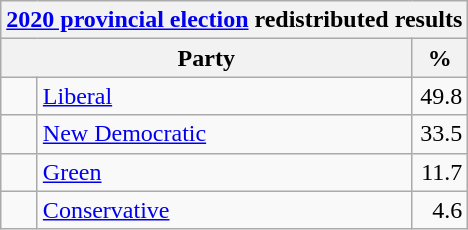<table class="wikitable">
<tr>
<th colspan="4"><a href='#'>2020 provincial election</a> redistributed results</th>
</tr>
<tr>
<th bgcolor="#DDDDFF" width="130px" colspan="2">Party</th>
<th bgcolor="#DDDDFF" width="30px">%</th>
</tr>
<tr>
<td> </td>
<td><a href='#'>Liberal</a></td>
<td align=right>49.8</td>
</tr>
<tr>
<td> </td>
<td><a href='#'>New Democratic</a></td>
<td align=right>33.5</td>
</tr>
<tr>
<td> </td>
<td><a href='#'>Green</a></td>
<td align=right>11.7</td>
</tr>
<tr>
<td> </td>
<td><a href='#'>Conservative</a></td>
<td align=right>4.6</td>
</tr>
</table>
